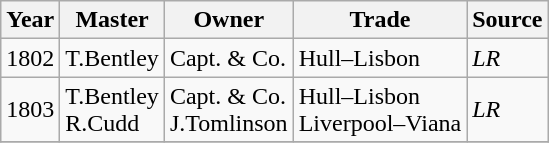<table class=" wikitable">
<tr>
<th>Year</th>
<th>Master</th>
<th>Owner</th>
<th>Trade</th>
<th>Source</th>
</tr>
<tr>
<td>1802</td>
<td>T.Bentley</td>
<td>Capt. & Co.</td>
<td>Hull–Lisbon</td>
<td><em>LR</em></td>
</tr>
<tr>
<td>1803</td>
<td>T.Bentley<br>R.Cudd</td>
<td>Capt. & Co.<br>J.Tomlinson</td>
<td>Hull–Lisbon<br>Liverpool–Viana</td>
<td><em>LR</em></td>
</tr>
<tr>
</tr>
</table>
